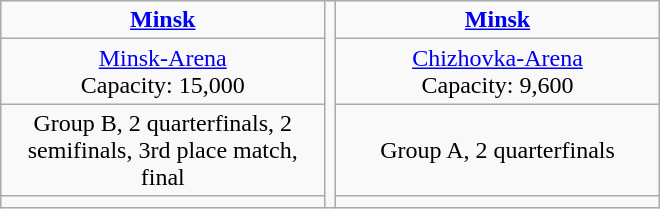<table class="wikitable" style="text-align:center;" width=440px>
<tr>
<td width=220px><strong><a href='#'>Minsk</a></strong></td>
<td rowspan="4"></td>
<td width=220px><strong><a href='#'>Minsk</a></strong></td>
</tr>
<tr>
<td><a href='#'>Minsk-Arena</a><br>Capacity: 15,000</td>
<td><a href='#'>Chizhovka-Arena</a><br>Capacity: 9,600</td>
</tr>
<tr>
<td>Group B, 2 quarterfinals, 2 semifinals, 3rd place match, final</td>
<td>Group A, 2 quarterfinals</td>
</tr>
<tr>
<td></td>
<td></td>
</tr>
</table>
